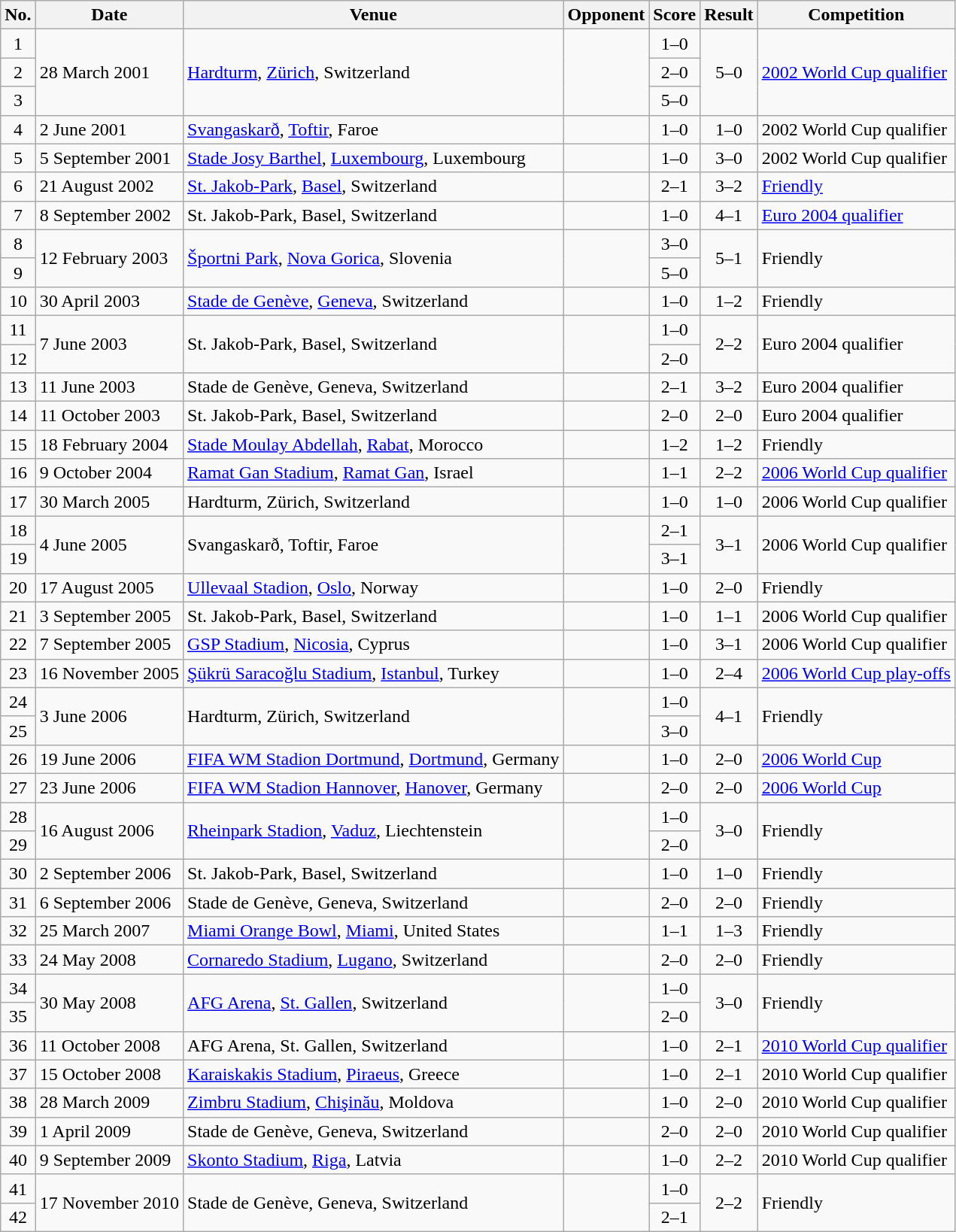<table class="wikitable sortable">
<tr>
<th scope="col">No.</th>
<th scope="col">Date</th>
<th scope="col">Venue</th>
<th scope="col">Opponent</th>
<th scope="col">Score</th>
<th scope="col">Result</th>
<th scope="col">Competition</th>
</tr>
<tr>
<td align="center">1</td>
<td rowspan="3">28 March 2001</td>
<td rowspan="3"><a href='#'>Hardturm</a>, <a href='#'>Zürich</a>, Switzerland</td>
<td rowspan="3"></td>
<td align="center">1–0</td>
<td rowspan="3" style="text-align:center">5–0</td>
<td rowspan="3"><a href='#'>2002 World Cup qualifier</a></td>
</tr>
<tr>
<td align="center">2</td>
<td align="center">2–0</td>
</tr>
<tr>
<td align="center">3</td>
<td align="center">5–0</td>
</tr>
<tr>
<td align="center">4</td>
<td>2 June 2001</td>
<td><a href='#'>Svangaskarð</a>, <a href='#'>Toftir</a>, Faroe</td>
<td></td>
<td align="center">1–0</td>
<td align="center">1–0</td>
<td>2002 World Cup qualifier</td>
</tr>
<tr>
<td align="center">5</td>
<td>5 September 2001</td>
<td><a href='#'>Stade Josy Barthel</a>, <a href='#'>Luxembourg</a>, Luxembourg</td>
<td></td>
<td align="center">1–0</td>
<td align="center">3–0</td>
<td>2002 World Cup qualifier</td>
</tr>
<tr>
<td align="center">6</td>
<td>21 August 2002</td>
<td><a href='#'>St. Jakob-Park</a>, <a href='#'>Basel</a>, Switzerland</td>
<td></td>
<td align="center">2–1</td>
<td align="center">3–2</td>
<td><a href='#'>Friendly</a></td>
</tr>
<tr>
<td align="center">7</td>
<td>8 September 2002</td>
<td>St. Jakob-Park, Basel, Switzerland</td>
<td></td>
<td align="center">1–0</td>
<td align="center">4–1</td>
<td><a href='#'>Euro 2004 qualifier</a></td>
</tr>
<tr>
<td align="center">8</td>
<td rowspan="2">12 February 2003</td>
<td rowspan="2"><a href='#'>Športni Park</a>, <a href='#'>Nova Gorica</a>, Slovenia</td>
<td rowspan="2"></td>
<td align="center">3–0</td>
<td rowspan="2" style="text-align:center">5–1</td>
<td rowspan="2">Friendly</td>
</tr>
<tr>
<td align="center">9</td>
<td align="center">5–0</td>
</tr>
<tr>
<td align="center">10</td>
<td>30 April 2003</td>
<td><a href='#'>Stade de Genève</a>, <a href='#'>Geneva</a>, Switzerland</td>
<td></td>
<td align="center">1–0</td>
<td align="center">1–2</td>
<td>Friendly</td>
</tr>
<tr>
<td align="center">11</td>
<td rowspan="2">7 June 2003</td>
<td rowspan="2">St. Jakob-Park, Basel, Switzerland</td>
<td rowspan="2"></td>
<td align="center">1–0</td>
<td rowspan="2" style="text-align:center">2–2</td>
<td rowspan="2">Euro 2004 qualifier</td>
</tr>
<tr>
<td align="center">12</td>
<td align="center">2–0</td>
</tr>
<tr>
<td align="center">13</td>
<td>11 June 2003</td>
<td>Stade de Genève, Geneva, Switzerland</td>
<td></td>
<td align="center">2–1</td>
<td align="center">3–2</td>
<td>Euro 2004 qualifier</td>
</tr>
<tr>
<td align="center">14</td>
<td>11 October 2003</td>
<td>St. Jakob-Park, Basel, Switzerland</td>
<td></td>
<td align="center">2–0</td>
<td align="center">2–0</td>
<td>Euro 2004 qualifier</td>
</tr>
<tr>
<td align="center">15</td>
<td>18 February 2004</td>
<td><a href='#'>Stade Moulay Abdellah</a>, <a href='#'>Rabat</a>, Morocco</td>
<td></td>
<td align="center">1–2</td>
<td align="center">1–2</td>
<td>Friendly</td>
</tr>
<tr>
<td align="center">16</td>
<td>9 October 2004</td>
<td><a href='#'>Ramat Gan Stadium</a>, <a href='#'>Ramat Gan</a>, Israel</td>
<td></td>
<td align="center">1–1</td>
<td align="center">2–2</td>
<td><a href='#'>2006 World Cup qualifier</a></td>
</tr>
<tr>
<td align="center">17</td>
<td>30 March 2005</td>
<td>Hardturm, Zürich, Switzerland</td>
<td></td>
<td align="center">1–0</td>
<td align="center">1–0</td>
<td>2006 World Cup qualifier</td>
</tr>
<tr>
<td align="center">18</td>
<td rowspan="2">4 June 2005</td>
<td rowspan="2">Svangaskarð, Toftir, Faroe</td>
<td rowspan="2"></td>
<td align="center">2–1</td>
<td rowspan="2" style="text-align:center">3–1</td>
<td rowspan="2">2006 World Cup qualifier</td>
</tr>
<tr>
<td align="center">19</td>
<td align="center">3–1</td>
</tr>
<tr>
<td align="center">20</td>
<td>17 August 2005</td>
<td><a href='#'>Ullevaal Stadion</a>, <a href='#'>Oslo</a>, Norway</td>
<td></td>
<td align="center">1–0</td>
<td align="center">2–0</td>
<td>Friendly</td>
</tr>
<tr>
<td align="center">21</td>
<td>3 September 2005</td>
<td>St. Jakob-Park, Basel, Switzerland</td>
<td></td>
<td align="center">1–0</td>
<td align="center">1–1</td>
<td>2006 World Cup qualifier</td>
</tr>
<tr>
<td align="center">22</td>
<td>7 September 2005</td>
<td><a href='#'>GSP Stadium</a>, <a href='#'>Nicosia</a>, Cyprus</td>
<td></td>
<td align="center">1–0</td>
<td align="center">3–1</td>
<td>2006 World Cup qualifier</td>
</tr>
<tr>
<td align="center">23</td>
<td>16 November 2005</td>
<td><a href='#'>Şükrü Saracoğlu Stadium</a>, <a href='#'>Istanbul</a>, Turkey</td>
<td></td>
<td align="center">1–0</td>
<td align="center">2–4</td>
<td><a href='#'>2006 World Cup play-offs</a></td>
</tr>
<tr>
<td align="center">24</td>
<td rowspan="2">3 June 2006</td>
<td rowspan="2">Hardturm, Zürich, Switzerland</td>
<td rowspan="2"></td>
<td align="center">1–0</td>
<td rowspan="2" style="text-align:center">4–1</td>
<td rowspan="2">Friendly</td>
</tr>
<tr>
<td align="center">25</td>
<td align="center">3–0</td>
</tr>
<tr>
<td align="center">26</td>
<td>19 June 2006</td>
<td><a href='#'>FIFA WM Stadion Dortmund</a>, <a href='#'>Dortmund</a>, Germany</td>
<td></td>
<td align="center">1–0</td>
<td align="center">2–0</td>
<td><a href='#'>2006 World Cup</a></td>
</tr>
<tr>
<td align="center">27</td>
<td>23 June 2006</td>
<td><a href='#'>FIFA WM Stadion Hannover</a>, <a href='#'>Hanover</a>, Germany</td>
<td></td>
<td align="center">2–0</td>
<td align="center">2–0</td>
<td><a href='#'>2006 World Cup</a></td>
</tr>
<tr>
<td align="center">28</td>
<td rowspan="2">16 August 2006</td>
<td rowspan="2"><a href='#'>Rheinpark Stadion</a>, <a href='#'>Vaduz</a>, Liechtenstein</td>
<td rowspan="2"></td>
<td align="center">1–0</td>
<td rowspan="2" style="text-align:center">3–0</td>
<td rowspan="2">Friendly</td>
</tr>
<tr>
<td align="center">29</td>
<td align="center">2–0</td>
</tr>
<tr>
<td align="center">30</td>
<td>2 September 2006</td>
<td>St. Jakob-Park, Basel, Switzerland</td>
<td></td>
<td align="center">1–0</td>
<td align="center">1–0</td>
<td>Friendly</td>
</tr>
<tr>
<td align="center">31</td>
<td>6 September 2006</td>
<td>Stade de Genève, Geneva, Switzerland</td>
<td></td>
<td align="center">2–0</td>
<td align="center">2–0</td>
<td>Friendly</td>
</tr>
<tr>
<td align="center">32</td>
<td>25 March 2007</td>
<td><a href='#'>Miami Orange Bowl</a>, <a href='#'>Miami</a>, United States</td>
<td></td>
<td align="center">1–1</td>
<td align="center">1–3</td>
<td>Friendly</td>
</tr>
<tr>
<td align="center">33</td>
<td>24 May 2008</td>
<td><a href='#'>Cornaredo Stadium</a>, <a href='#'>Lugano</a>, Switzerland</td>
<td></td>
<td align="center">2–0</td>
<td align="center">2–0</td>
<td>Friendly</td>
</tr>
<tr>
<td align="center">34</td>
<td rowspan="2">30 May 2008</td>
<td rowspan="2"><a href='#'>AFG Arena</a>, <a href='#'>St. Gallen</a>, Switzerland</td>
<td rowspan="2"></td>
<td align="center">1–0</td>
<td rowspan="2" style="text-align:center">3–0</td>
<td rowspan="2">Friendly</td>
</tr>
<tr>
<td align="center">35</td>
<td align="center">2–0</td>
</tr>
<tr>
<td align="center">36</td>
<td>11 October 2008</td>
<td>AFG Arena, St. Gallen, Switzerland</td>
<td></td>
<td align="center">1–0</td>
<td align="center">2–1</td>
<td><a href='#'>2010 World Cup qualifier</a></td>
</tr>
<tr>
<td align="center">37</td>
<td>15 October 2008</td>
<td><a href='#'>Karaiskakis Stadium</a>, <a href='#'>Piraeus</a>, Greece</td>
<td></td>
<td align="center">1–0</td>
<td align="center">2–1</td>
<td>2010 World Cup qualifier</td>
</tr>
<tr>
<td align="center">38</td>
<td>28 March 2009</td>
<td><a href='#'>Zimbru Stadium</a>, <a href='#'>Chişinău</a>, Moldova</td>
<td></td>
<td align="center">1–0</td>
<td align="center">2–0</td>
<td>2010 World Cup qualifier</td>
</tr>
<tr>
<td align="center">39</td>
<td>1 April 2009</td>
<td>Stade de Genève, Geneva, Switzerland</td>
<td></td>
<td align="center">2–0</td>
<td align="center">2–0</td>
<td>2010 World Cup qualifier</td>
</tr>
<tr>
<td align="center">40</td>
<td>9 September 2009</td>
<td><a href='#'>Skonto Stadium</a>, <a href='#'>Riga</a>, Latvia</td>
<td></td>
<td align="center">1–0</td>
<td align="center">2–2</td>
<td>2010 World Cup qualifier</td>
</tr>
<tr>
<td align="center">41</td>
<td rowspan="2">17 November 2010</td>
<td rowspan="2">Stade de Genève, Geneva, Switzerland</td>
<td rowspan="2"></td>
<td align="center">1–0</td>
<td rowspan="2" style="text-align:center">2–2</td>
<td rowspan="2">Friendly</td>
</tr>
<tr>
<td align="center">42</td>
<td align="center">2–1</td>
</tr>
</table>
